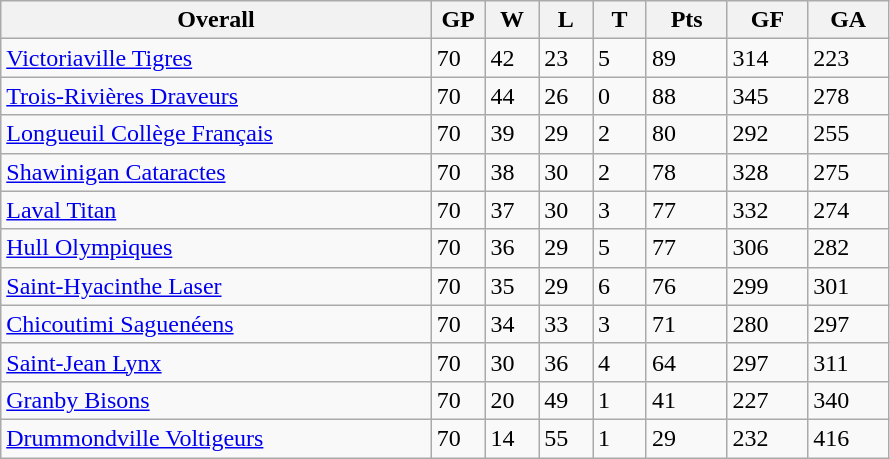<table class="wikitable">
<tr>
<th bgcolor="#DDDDFF" width="40%">Overall</th>
<th bgcolor="#DDDDFF" width="5%">GP</th>
<th bgcolor="#DDDDFF" width="5%">W</th>
<th bgcolor="#DDDDFF" width="5%">L</th>
<th bgcolor="#DDDDFF" width="5%">T</th>
<th bgcolor="#DDDDFF" width="7.5%">Pts</th>
<th bgcolor="#DDDDFF" width="7.5%">GF</th>
<th bgcolor="#DDDDFF" width="7.5%">GA</th>
</tr>
<tr>
<td><a href='#'>Victoriaville Tigres</a></td>
<td>70</td>
<td>42</td>
<td>23</td>
<td>5</td>
<td>89</td>
<td>314</td>
<td>223</td>
</tr>
<tr>
<td><a href='#'>Trois-Rivières Draveurs</a></td>
<td>70</td>
<td>44</td>
<td>26</td>
<td>0</td>
<td>88</td>
<td>345</td>
<td>278</td>
</tr>
<tr>
<td><a href='#'>Longueuil Collège Français</a></td>
<td>70</td>
<td>39</td>
<td>29</td>
<td>2</td>
<td>80</td>
<td>292</td>
<td>255</td>
</tr>
<tr>
<td><a href='#'>Shawinigan Cataractes</a></td>
<td>70</td>
<td>38</td>
<td>30</td>
<td>2</td>
<td>78</td>
<td>328</td>
<td>275</td>
</tr>
<tr>
<td><a href='#'>Laval Titan</a></td>
<td>70</td>
<td>37</td>
<td>30</td>
<td>3</td>
<td>77</td>
<td>332</td>
<td>274</td>
</tr>
<tr>
<td><a href='#'>Hull Olympiques</a></td>
<td>70</td>
<td>36</td>
<td>29</td>
<td>5</td>
<td>77</td>
<td>306</td>
<td>282</td>
</tr>
<tr>
<td><a href='#'>Saint-Hyacinthe Laser</a></td>
<td>70</td>
<td>35</td>
<td>29</td>
<td>6</td>
<td>76</td>
<td>299</td>
<td>301</td>
</tr>
<tr>
<td><a href='#'>Chicoutimi Saguenéens</a></td>
<td>70</td>
<td>34</td>
<td>33</td>
<td>3</td>
<td>71</td>
<td>280</td>
<td>297</td>
</tr>
<tr>
<td><a href='#'>Saint-Jean Lynx</a></td>
<td>70</td>
<td>30</td>
<td>36</td>
<td>4</td>
<td>64</td>
<td>297</td>
<td>311</td>
</tr>
<tr>
<td><a href='#'>Granby Bisons</a></td>
<td>70</td>
<td>20</td>
<td>49</td>
<td>1</td>
<td>41</td>
<td>227</td>
<td>340</td>
</tr>
<tr>
<td><a href='#'>Drummondville Voltigeurs</a></td>
<td>70</td>
<td>14</td>
<td>55</td>
<td>1</td>
<td>29</td>
<td>232</td>
<td>416</td>
</tr>
</table>
